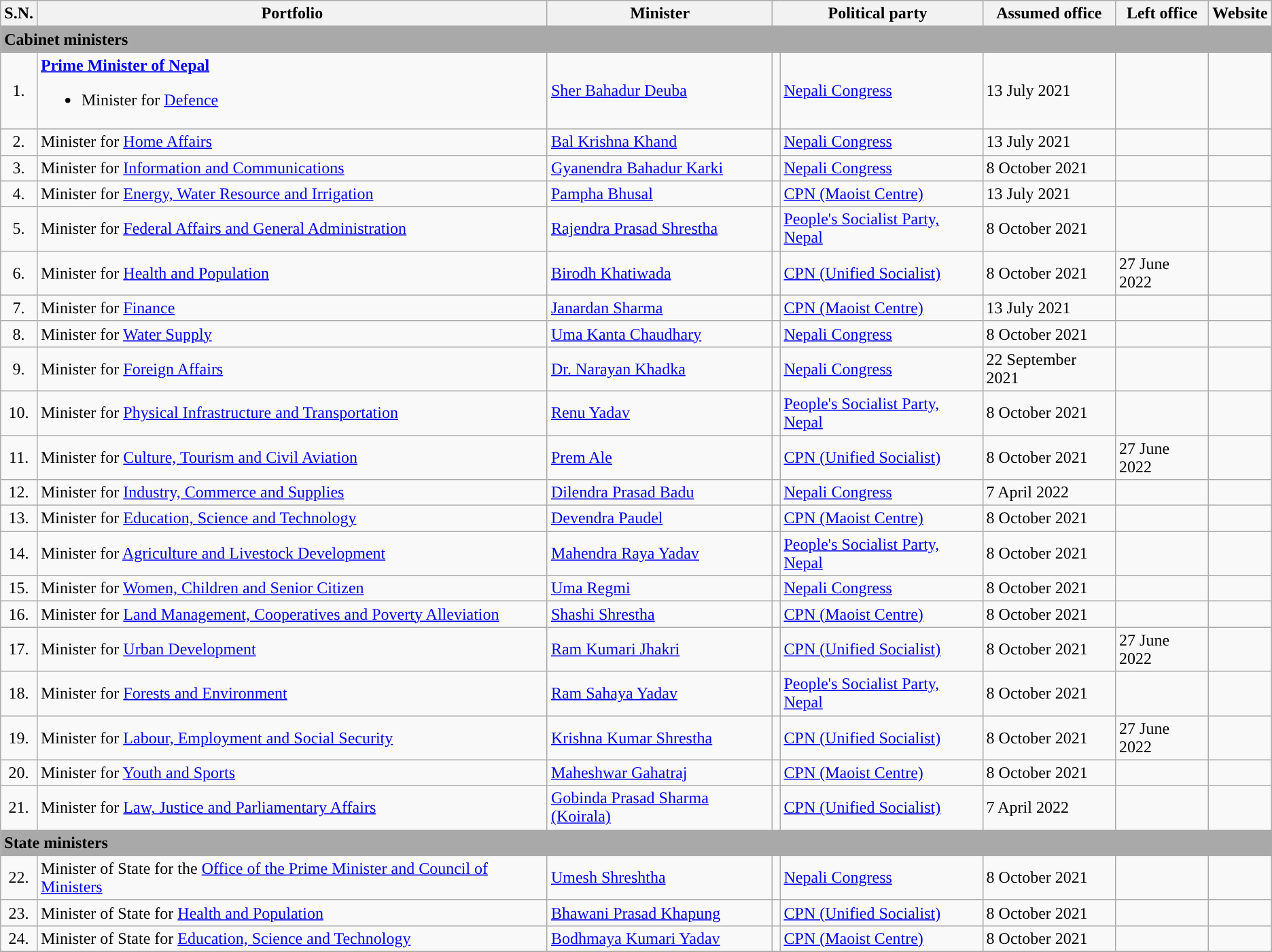<table class="wikitable sortable">
<tr>
<th>S.N.</th>
<th>Portfolio</th>
<th>Minister</th>
<th colspan="2">Political party</th>
<th>Assumed office</th>
<th>Left office</th>
<th>Website</th>
</tr>
<tr>
<td colspan="8" bgcolor="darkgrey"><strong>Cabinet ministers</strong></td>
</tr>
<tr>
<td style="text-align:center;">1.</td>
<td><strong><a href='#'>Prime Minister of Nepal</a></strong><br><ul><li>Minister for <a href='#'>Defence</a></li></ul></td>
<td><a href='#'>Sher Bahadur Deuba</a></td>
<td></td>
<td><a href='#'>Nepali Congress</a></td>
<td>13 July 2021</td>
<td></td>
<td></td>
</tr>
<tr>
<td style="text-align:center;">2.</td>
<td>Minister for <a href='#'>Home Affairs</a></td>
<td><a href='#'>Bal Krishna Khand</a></td>
<td></td>
<td><a href='#'>Nepali Congress</a></td>
<td>13 July 2021</td>
<td></td>
<td></td>
</tr>
<tr>
<td style="text-align:center;">3.</td>
<td>Minister for <a href='#'>Information and Communications</a></td>
<td><a href='#'>Gyanendra Bahadur Karki</a></td>
<td></td>
<td><a href='#'>Nepali Congress</a></td>
<td>8 October 2021</td>
<td></td>
<td></td>
</tr>
<tr>
<td style="text-align:center;">4.</td>
<td>Minister for <a href='#'>Energy, Water Resource and Irrigation</a></td>
<td><a href='#'>Pampha Bhusal</a></td>
<td></td>
<td><a href='#'>CPN (Maoist Centre)</a></td>
<td>13 July 2021</td>
<td></td>
<td> </td>
</tr>
<tr>
<td style="text-align:center;">5.</td>
<td>Minister for <a href='#'>Federal Affairs and General Administration</a></td>
<td><a href='#'>Rajendra Prasad Shrestha</a></td>
<td></td>
<td><a href='#'>People's Socialist Party, Nepal</a></td>
<td>8 October 2021</td>
<td></td>
<td></td>
</tr>
<tr>
<td style="text-align:center;">6.</td>
<td>Minister for <a href='#'>Health and Population</a></td>
<td><a href='#'>Birodh Khatiwada</a></td>
<td></td>
<td><a href='#'>CPN (Unified Socialist)</a></td>
<td>8 October 2021</td>
<td>27 June 2022</td>
<td> </td>
</tr>
<tr>
<td style="text-align:center;">7.</td>
<td>Minister for <a href='#'>Finance</a></td>
<td><a href='#'>Janardan Sharma</a></td>
<td></td>
<td><a href='#'>CPN (Maoist Centre)</a></td>
<td>13 July 2021</td>
<td></td>
<td></td>
</tr>
<tr>
<td style="text-align:center;">8.</td>
<td>Minister for <a href='#'>Water Supply</a></td>
<td><a href='#'>Uma Kanta Chaudhary</a></td>
<td></td>
<td><a href='#'>Nepali Congress</a></td>
<td>8 October 2021</td>
<td></td>
<td></td>
</tr>
<tr>
<td style="text-align:center;">9.</td>
<td>Minister for <a href='#'>Foreign Affairs</a></td>
<td><a href='#'>Dr. Narayan Khadka</a></td>
<td></td>
<td><a href='#'>Nepali Congress</a></td>
<td>22 September 2021</td>
<td></td>
<td></td>
</tr>
<tr>
<td style="text-align:center;">10.</td>
<td>Minister for <a href='#'>Physical Infrastructure and Transportation</a></td>
<td><a href='#'>Renu Yadav</a></td>
<td></td>
<td><a href='#'>People's Socialist Party, Nepal</a></td>
<td>8 October 2021</td>
<td></td>
<td></td>
</tr>
<tr>
<td style="text-align:center;">11.</td>
<td>Minister for <a href='#'>Culture, Tourism and Civil Aviation</a></td>
<td><a href='#'>Prem Ale</a></td>
<td></td>
<td><a href='#'>CPN (Unified Socialist)</a></td>
<td>8 October 2021</td>
<td>27 June 2022</td>
<td></td>
</tr>
<tr>
<td style="text-align:center;">12.</td>
<td>Minister for <a href='#'>Industry, Commerce and Supplies</a></td>
<td><a href='#'>Dilendra Prasad Badu</a></td>
<td></td>
<td><a href='#'>Nepali Congress</a></td>
<td>7 April 2022</td>
<td></td>
<td></td>
</tr>
<tr>
<td style="text-align:center;">13.</td>
<td>Minister for <a href='#'>Education, Science and Technology</a></td>
<td><a href='#'>Devendra Paudel</a></td>
<td></td>
<td><a href='#'>CPN (Maoist Centre)</a></td>
<td>8 October 2021</td>
<td></td>
<td> </td>
</tr>
<tr>
<td style="text-align:center;">14.</td>
<td>Minister for <a href='#'>Agriculture and Livestock Development</a></td>
<td><a href='#'>Mahendra Raya Yadav</a></td>
<td></td>
<td><a href='#'>People's Socialist Party, Nepal</a></td>
<td>8 October 2021</td>
<td></td>
<td></td>
</tr>
<tr>
<td style="text-align:center;">15.</td>
<td>Minister for <a href='#'>Women, Children and Senior Citizen</a></td>
<td><a href='#'>Uma Regmi</a></td>
<td></td>
<td><a href='#'>Nepali Congress</a></td>
<td>8 October 2021</td>
<td></td>
<td></td>
</tr>
<tr>
<td style="text-align:center;">16.</td>
<td>Minister for <a href='#'>Land Management, Cooperatives and Poverty Alleviation</a></td>
<td><a href='#'>Shashi Shrestha</a></td>
<td></td>
<td><a href='#'>CPN (Maoist Centre)</a></td>
<td>8 October 2021</td>
<td></td>
<td></td>
</tr>
<tr>
<td style="text-align:center;">17.</td>
<td>Minister for <a href='#'>Urban Development</a></td>
<td><a href='#'>Ram Kumari Jhakri</a></td>
<td></td>
<td><a href='#'>CPN (Unified Socialist)</a></td>
<td>8 October 2021</td>
<td>27 June 2022</td>
<td></td>
</tr>
<tr>
<td style="text-align:center;">18.</td>
<td>Minister for <a href='#'>Forests and Environment</a></td>
<td><a href='#'>Ram Sahaya Yadav</a></td>
<td></td>
<td><a href='#'>People's Socialist Party, Nepal</a></td>
<td>8 October 2021</td>
<td></td>
<td></td>
</tr>
<tr>
<td style="text-align:center;">19.</td>
<td>Minister for <a href='#'>Labour, Employment and Social Security</a></td>
<td><a href='#'>Krishna Kumar Shrestha</a></td>
<td></td>
<td><a href='#'>CPN (Unified Socialist)</a></td>
<td>8 October 2021</td>
<td>27 June 2022</td>
<td> </td>
</tr>
<tr>
<td style="text-align:center;">20.</td>
<td>Minister for <a href='#'>Youth and Sports</a></td>
<td><a href='#'>Maheshwar Gahatraj</a></td>
<td></td>
<td><a href='#'>CPN (Maoist Centre)</a></td>
<td>8 October 2021</td>
<td></td>
<td></td>
</tr>
<tr>
<td style="text-align:center;">21.</td>
<td>Minister for <a href='#'>Law, Justice and Parliamentary Affairs</a></td>
<td><a href='#'>Gobinda Prasad Sharma (Koirala)</a></td>
<td></td>
<td><a href='#'>CPN (Unified Socialist)</a></td>
<td>7 April 2022</td>
<td></td>
<td></td>
</tr>
<tr>
<td colspan="8" bgcolor="darkgrey"><strong>State ministers</strong></td>
</tr>
<tr>
<td style="text-align:center;">22.</td>
<td>Minister of State for the <a href='#'>Office of the Prime Minister and Council of Ministers</a></td>
<td><a href='#'>Umesh Shreshtha</a></td>
<td></td>
<td><a href='#'>Nepali Congress</a></td>
<td>8 October 2021</td>
<td></td>
<td></td>
</tr>
<tr>
<td style="text-align:center;">23.</td>
<td>Minister of State for <a href='#'>Health and Population</a></td>
<td><a href='#'>Bhawani Prasad Khapung</a></td>
<td></td>
<td><a href='#'>CPN (Unified Socialist)</a></td>
<td>8 October 2021</td>
<td></td>
<td> </td>
</tr>
<tr>
<td style="text-align:center;">24.</td>
<td>Minister of State for <a href='#'>Education, Science and Technology</a></td>
<td><a href='#'>Bodhmaya Kumari Yadav</a></td>
<td></td>
<td><a href='#'>CPN (Maoist Centre)</a></td>
<td>8 October 2021</td>
<td></td>
<td> </td>
</tr>
<tr>
</tr>
</table>
